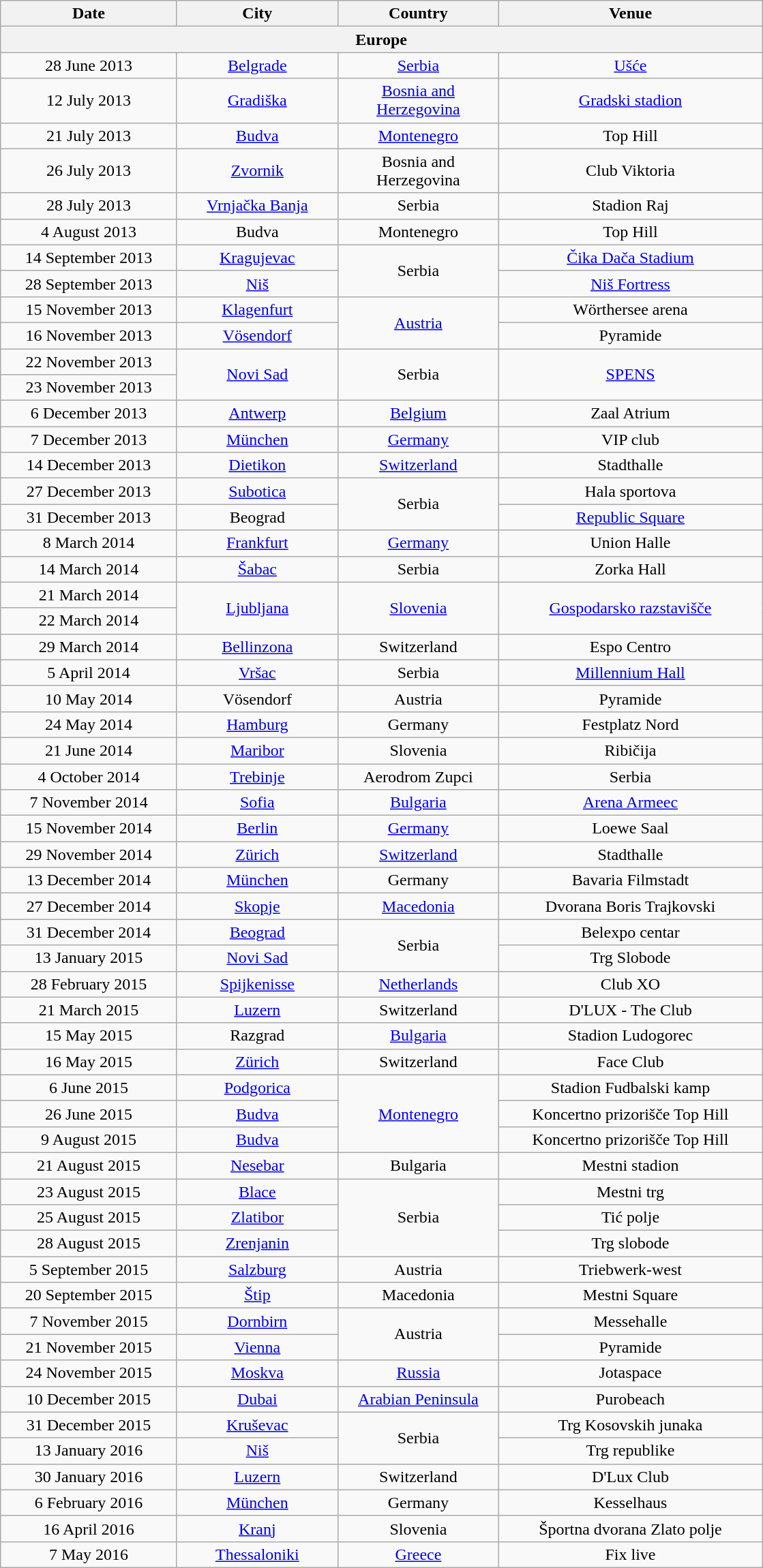<table class="wikitable plainrowheaders" style="text-align:center;">
<tr>
<th style="width:165px;">Date</th>
<th style="width:150px;">City</th>
<th style="width:150px;">Country</th>
<th style="width:250px;">Venue</th>
</tr>
<tr>
<th colspan="4">Europe</th>
</tr>
<tr>
<td>28 June 2013</td>
<td><a href='#'>Belgrade</a></td>
<td><a href='#'>Serbia</a></td>
<td><a href='#'>Ušće</a></td>
</tr>
<tr>
<td>12 July 2013</td>
<td><a href='#'>Gradiška</a></td>
<td><a href='#'>Bosnia and Herzegovina</a></td>
<td><a href='#'>Gradski stadion</a></td>
</tr>
<tr>
<td>21 July 2013</td>
<td><a href='#'>Budva</a></td>
<td><a href='#'>Montenegro</a></td>
<td>Top Hill</td>
</tr>
<tr>
<td>26 July 2013</td>
<td><a href='#'>Zvornik</a></td>
<td>Bosnia and Herzegovina</td>
<td>Club Viktoria</td>
</tr>
<tr>
<td>28 July 2013</td>
<td><a href='#'>Vrnjačka Banja</a></td>
<td>Serbia</td>
<td>Stadion Raj</td>
</tr>
<tr>
<td>4 August 2013</td>
<td>Budva</td>
<td>Montenegro</td>
<td>Top Hill</td>
</tr>
<tr>
<td>14 September 2013</td>
<td><a href='#'>Kragujevac</a></td>
<td rowspan="2">Serbia</td>
<td><a href='#'>Čika Dača Stadium</a></td>
</tr>
<tr>
<td>28 September 2013</td>
<td><a href='#'>Niš</a></td>
<td><a href='#'>Niš Fortress</a></td>
</tr>
<tr>
<td>15 November 2013</td>
<td><a href='#'>Klagenfurt</a></td>
<td rowspan="2"><a href='#'>Austria</a></td>
<td>Wörthersee arena</td>
</tr>
<tr>
<td>16 November 2013</td>
<td><a href='#'>Vösendorf</a></td>
<td>Pyramide</td>
</tr>
<tr>
<td>22 November 2013</td>
<td rowspan="2"><a href='#'>Novi Sad</a></td>
<td rowspan="2">Serbia</td>
<td rowspan="2"><a href='#'>SPENS</a></td>
</tr>
<tr>
<td>23 November 2013</td>
</tr>
<tr>
<td>6 December 2013</td>
<td><a href='#'>Antwerp</a></td>
<td><a href='#'>Belgium</a></td>
<td>Zaal Atrium</td>
</tr>
<tr>
<td>7 December 2013</td>
<td><a href='#'>München</a></td>
<td><a href='#'>Germany</a></td>
<td>VIP club</td>
</tr>
<tr>
<td>14 December 2013</td>
<td><a href='#'>Dietikon</a></td>
<td><a href='#'>Switzerland</a></td>
<td>Stadthalle</td>
</tr>
<tr>
<td>27 December 2013</td>
<td><a href='#'>Subotica</a></td>
<td rowspan="2">Serbia</td>
<td>Hala sportova</td>
</tr>
<tr>
<td>31 December 2013</td>
<td>Beograd</td>
<td><a href='#'>Republic Square</a></td>
</tr>
<tr>
<td>8 March 2014</td>
<td><a href='#'>Frankfurt</a></td>
<td><a href='#'>Germany</a></td>
<td>Union Halle</td>
</tr>
<tr>
<td>14 March 2014</td>
<td><a href='#'>Šabac</a></td>
<td>Serbia</td>
<td>Zorka Hall</td>
</tr>
<tr>
<td>21 March 2014</td>
<td rowspan="2"><a href='#'>Ljubljana</a></td>
<td rowspan="2"><a href='#'>Slovenia</a></td>
<td rowspan="2"><a href='#'>Gospodarsko razstavišče</a></td>
</tr>
<tr>
<td>22 March 2014</td>
</tr>
<tr>
<td>29 March 2014</td>
<td><a href='#'>Bellinzona</a></td>
<td>Switzerland</td>
<td>Espo Centro</td>
</tr>
<tr>
<td>5 April 2014</td>
<td><a href='#'>Vršac</a></td>
<td>Serbia</td>
<td><a href='#'>Millennium Hall</a></td>
</tr>
<tr>
<td>10 May 2014</td>
<td>Vösendorf</td>
<td>Austria</td>
<td>Pyramide</td>
</tr>
<tr>
<td>24 May 2014</td>
<td><a href='#'>Hamburg</a></td>
<td>Germany</td>
<td>Festplatz Nord</td>
</tr>
<tr>
<td>21 June 2014</td>
<td><a href='#'>Maribor</a></td>
<td>Slovenia</td>
<td>Ribičija</td>
</tr>
<tr>
<td>4 October 2014</td>
<td><a href='#'>Trebinje</a></td>
<td>Aerodrom Zupci</td>
<td>Serbia</td>
</tr>
<tr>
<td>7 November 2014</td>
<td><a href='#'>Sofia</a></td>
<td><a href='#'>Bulgaria</a></td>
<td><a href='#'>Arena Armeec</a></td>
</tr>
<tr>
<td>15 November 2014</td>
<td><a href='#'>Berlin</a></td>
<td><a href='#'>Germany</a></td>
<td>Loewe Saal</td>
</tr>
<tr>
<td>29 November 2014</td>
<td><a href='#'>Zürich</a></td>
<td><a href='#'>Switzerland</a></td>
<td>Stadthalle</td>
</tr>
<tr>
<td>13 December 2014</td>
<td><a href='#'>München</a></td>
<td>Germany</td>
<td>Bavaria Filmstadt</td>
</tr>
<tr>
<td>27 December 2014</td>
<td><a href='#'>Skopje</a></td>
<td><a href='#'>Macedonia</a></td>
<td>Dvorana Boris Trajkovski</td>
</tr>
<tr>
<td>31 December 2014</td>
<td><a href='#'>Beograd</a></td>
<td rowspan="2">Serbia</td>
<td>Belexpo centar</td>
</tr>
<tr>
<td>13 January 2015</td>
<td><a href='#'>Novi Sad</a></td>
<td>Trg Slobode</td>
</tr>
<tr>
<td>28 February 2015</td>
<td><a href='#'>Spijkenisse</a></td>
<td><a href='#'>Netherlands</a></td>
<td>Club XO</td>
</tr>
<tr>
<td>21 March 2015</td>
<td><a href='#'>Luzern</a></td>
<td>Switzerland</td>
<td>D'LUX - The Club</td>
</tr>
<tr>
<td>15 May 2015</td>
<td>Razgrad</td>
<td><a href='#'>Bulgaria</a></td>
<td>Stadion Ludogorec</td>
</tr>
<tr>
<td>16 May 2015</td>
<td><a href='#'>Zürich</a></td>
<td>Switzerland</td>
<td>Face Club</td>
</tr>
<tr>
<td>6 June 2015</td>
<td><a href='#'>Podgorica</a></td>
<td rowspan="3"><a href='#'>Montenegro</a></td>
<td>Stadion Fudbalski kamp</td>
</tr>
<tr>
<td>26 June 2015</td>
<td><a href='#'>Budva</a></td>
<td>Koncertno prizorišče Top Hill</td>
</tr>
<tr>
<td>9 August 2015</td>
<td><a href='#'>Budva</a></td>
<td>Koncertno prizorišče Top Hill</td>
</tr>
<tr>
<td>21 August 2015</td>
<td><a href='#'>Nesebar</a></td>
<td>Bulgaria</td>
<td>Mestni stadion</td>
</tr>
<tr>
<td>23 August 2015</td>
<td><a href='#'>Blace</a></td>
<td rowspan="3">Serbia</td>
<td>Mestni trg</td>
</tr>
<tr>
<td>25 August 2015</td>
<td><a href='#'>Zlatibor</a></td>
<td>Tić polje</td>
</tr>
<tr>
<td>28 August 2015</td>
<td><a href='#'>Zrenjanin</a></td>
<td>Trg slobode</td>
</tr>
<tr>
<td>5 September 2015</td>
<td><a href='#'>Salzburg</a></td>
<td>Austria</td>
<td>Triebwerk-west</td>
</tr>
<tr>
<td>20 September 2015</td>
<td><a href='#'>Štip</a></td>
<td>Macedonia</td>
<td>Mestni Square</td>
</tr>
<tr>
<td>7 November 2015</td>
<td><a href='#'>Dornbirn</a></td>
<td rowspan="2">Austria</td>
<td>Messehalle</td>
</tr>
<tr>
<td>21 November 2015</td>
<td><a href='#'>Vienna</a></td>
<td>Pyramide</td>
</tr>
<tr>
<td>24 November 2015</td>
<td><a href='#'>Moskva</a></td>
<td><a href='#'>Russia</a></td>
<td>Jotaspace</td>
</tr>
<tr>
<td>10 December 2015</td>
<td><a href='#'>Dubai</a></td>
<td><a href='#'>Arabian Peninsula</a></td>
<td>Purobeach</td>
</tr>
<tr>
<td>31 December 2015</td>
<td><a href='#'>Kruševac</a></td>
<td rowspan="2">Serbia</td>
<td>Trg Kosovskih junaka</td>
</tr>
<tr>
<td>13 January 2016</td>
<td><a href='#'>Niš</a></td>
<td>Trg republike</td>
</tr>
<tr>
<td>30 January 2016</td>
<td><a href='#'>Luzern</a></td>
<td>Switzerland</td>
<td>D'Lux Club</td>
</tr>
<tr>
<td>6 February 2016</td>
<td><a href='#'>München</a></td>
<td>Germany</td>
<td>Kesselhaus</td>
</tr>
<tr>
<td>16 April 2016</td>
<td><a href='#'>Kranj</a></td>
<td>Slovenia</td>
<td>Športna dvorana Zlato polje</td>
</tr>
<tr>
<td>7 May 2016</td>
<td><a href='#'>Thessaloniki</a></td>
<td><a href='#'>Greece</a></td>
<td>Fix live</td>
</tr>
</table>
